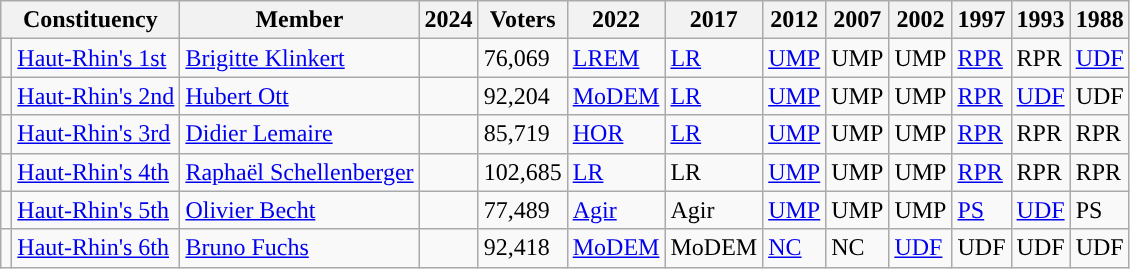<table class="wikitable sortable">
<tr>
<th colspan="2">Constituency</th>
<th>Member</th>
<th>2024</th>
<th>Voters</th>
<th>2022</th>
<th>2017</th>
<th>2012</th>
<th>2007</th>
<th>2002</th>
<th>1997</th>
<th>1993</th>
<th>1988</th>
</tr>
<tr>
<td style="background-color: "></td>
<td><a href='#'>Haut-Rhin's 1st</a></td>
<td><a href='#'>Brigitte Klinkert</a></td>
<td></td>
<td>76,069</td>
<td><a href='#'>LREM</a></td>
<td><a href='#'>LR</a></td>
<td><a href='#'>UMP</a></td>
<td>UMP</td>
<td>UMP</td>
<td><a href='#'>RPR</a></td>
<td>RPR</td>
<td><a href='#'>UDF</a></td>
</tr>
<tr>
<td style="background-color: "></td>
<td><a href='#'>Haut-Rhin's 2nd</a></td>
<td><a href='#'>Hubert Ott</a></td>
<td></td>
<td>92,204</td>
<td><a href='#'>MoDEM</a></td>
<td><a href='#'>LR</a></td>
<td><a href='#'>UMP</a></td>
<td>UMP</td>
<td>UMP</td>
<td><a href='#'>RPR</a></td>
<td><a href='#'>UDF</a></td>
<td>UDF</td>
</tr>
<tr>
<td style="background-color: "></td>
<td><a href='#'>Haut-Rhin's 3rd</a></td>
<td><a href='#'>Didier Lemaire</a></td>
<td></td>
<td>85,719</td>
<td><a href='#'>HOR</a></td>
<td><a href='#'>LR</a></td>
<td><a href='#'>UMP</a></td>
<td>UMP</td>
<td>UMP</td>
<td><a href='#'>RPR</a></td>
<td>RPR</td>
<td>RPR</td>
</tr>
<tr>
<td style="background-color: "></td>
<td><a href='#'>Haut-Rhin's 4th</a></td>
<td><a href='#'>Raphaël Schellenberger</a></td>
<td></td>
<td>102,685</td>
<td><a href='#'>LR</a></td>
<td>LR</td>
<td><a href='#'>UMP</a></td>
<td>UMP</td>
<td>UMP</td>
<td><a href='#'>RPR</a></td>
<td>RPR</td>
<td>RPR</td>
</tr>
<tr>
<td style="background-color: "></td>
<td><a href='#'>Haut-Rhin's 5th</a></td>
<td><a href='#'>Olivier Becht</a></td>
<td></td>
<td>77,489</td>
<td><a href='#'>Agir</a></td>
<td>Agir</td>
<td><a href='#'>UMP</a></td>
<td>UMP</td>
<td>UMP</td>
<td><a href='#'>PS</a></td>
<td><a href='#'>UDF</a></td>
<td>PS</td>
</tr>
<tr>
<td style="background-color: "></td>
<td><a href='#'>Haut-Rhin's 6th</a></td>
<td><a href='#'>Bruno Fuchs</a></td>
<td></td>
<td>92,418</td>
<td><a href='#'>MoDEM</a></td>
<td>MoDEM</td>
<td><a href='#'>NC</a></td>
<td>NC</td>
<td><a href='#'>UDF</a></td>
<td>UDF</td>
<td>UDF</td>
<td>UDF</td>
</tr>
</table>
